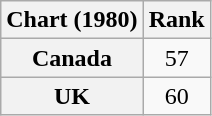<table class="wikitable plainrowheaders">
<tr>
<th scope="col">Chart (1980)</th>
<th scope="col">Rank</th>
</tr>
<tr>
<th scope="row">Canada</th>
<td style="text-align:center;">57</td>
</tr>
<tr>
<th scope="row">UK</th>
<td style="text-align:center;">60</td>
</tr>
</table>
